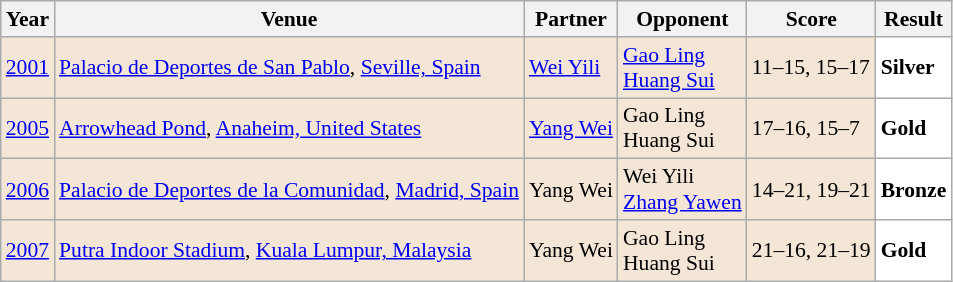<table class="sortable wikitable" style="font-size: 90%;">
<tr>
<th>Year</th>
<th>Venue</th>
<th>Partner</th>
<th>Opponent</th>
<th>Score</th>
<th>Result</th>
</tr>
<tr style="background:#F3E6D7">
<td align="center"><a href='#'>2001</a></td>
<td align="left"><a href='#'>Palacio de Deportes de San Pablo</a>, <a href='#'>Seville, Spain</a></td>
<td align="left"> <a href='#'>Wei Yili</a></td>
<td align="left"> <a href='#'>Gao Ling</a> <br>  <a href='#'>Huang Sui</a></td>
<td align="left">11–15, 15–17</td>
<td style="text-align:left; background:white"> <strong>Silver</strong></td>
</tr>
<tr style="background:#F3E6D7">
<td align="center"><a href='#'>2005</a></td>
<td align="left"><a href='#'>Arrowhead Pond</a>, <a href='#'>Anaheim, United States</a></td>
<td align="left"> <a href='#'>Yang Wei</a></td>
<td align="left"> Gao Ling <br>  Huang Sui</td>
<td align="left">17–16, 15–7</td>
<td style="text-align:left; background:white"> <strong>Gold</strong></td>
</tr>
<tr style="background:#F3E6D7">
<td align="center"><a href='#'>2006</a></td>
<td align="left"><a href='#'>Palacio de Deportes de la Comunidad</a>, <a href='#'>Madrid, Spain</a></td>
<td align="left"> Yang Wei</td>
<td align="left"> Wei Yili <br>  <a href='#'>Zhang Yawen</a></td>
<td align="left">14–21, 19–21</td>
<td style="text-align:left; background:white"> <strong>Bronze</strong></td>
</tr>
<tr style="background:#F3E6D7">
<td align="center"><a href='#'>2007</a></td>
<td align="left"><a href='#'>Putra Indoor Stadium</a>, <a href='#'>Kuala Lumpur, Malaysia</a></td>
<td align="left"> Yang Wei</td>
<td align="left"> Gao Ling <br>  Huang Sui</td>
<td align="left">21–16, 21–19</td>
<td style="text-align:left; background:white"> <strong>Gold</strong></td>
</tr>
</table>
